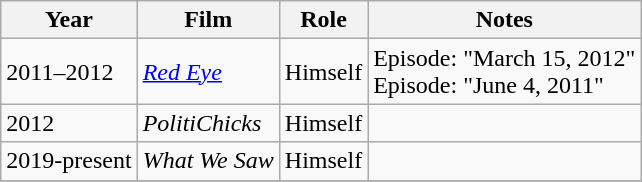<table class="wikitable">
<tr>
<th>Year</th>
<th>Film</th>
<th>Role</th>
<th>Notes</th>
</tr>
<tr>
<td>2011–2012</td>
<td><em><a href='#'>Red Eye</a></em></td>
<td>Himself</td>
<td>Episode: "March 15, 2012"<br>Episode: "June 4, 2011"</td>
</tr>
<tr>
<td>2012</td>
<td><em>PolitiChicks</em></td>
<td>Himself</td>
<td></td>
</tr>
<tr>
<td>2019-present</td>
<td><em>What We Saw</em></td>
<td>Himself</td>
<td></td>
</tr>
<tr>
</tr>
</table>
